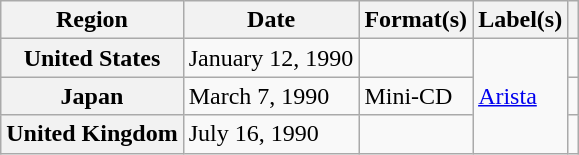<table class="wikitable plainrowheaders">
<tr>
<th scope="col">Region</th>
<th scope="col">Date</th>
<th scope="col">Format(s)</th>
<th scope="col">Label(s)</th>
<th scope="col"></th>
</tr>
<tr>
<th scope="row">United States</th>
<td>January 12, 1990</td>
<td></td>
<td rowspan="3"><a href='#'>Arista</a></td>
<td></td>
</tr>
<tr>
<th scope="row">Japan</th>
<td>March 7, 1990</td>
<td>Mini-CD</td>
<td></td>
</tr>
<tr>
<th scope="row">United Kingdom</th>
<td>July 16, 1990</td>
<td></td>
<td></td>
</tr>
</table>
